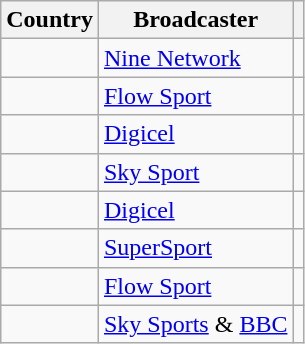<table class=wikitable>
<tr>
<th>Country</th>
<th>Broadcaster</th>
<th></th>
</tr>
<tr>
<td></td>
<td><a href='#'>Nine Network</a></td>
<td></td>
</tr>
<tr>
<td></td>
<td><a href='#'>Flow Sport</a></td>
<td></td>
</tr>
<tr>
<td></td>
<td><a href='#'>Digicel</a></td>
<td></td>
</tr>
<tr>
<td></td>
<td><a href='#'>Sky Sport</a></td>
<td></td>
</tr>
<tr>
<td></td>
<td><a href='#'>Digicel</a></td>
<td></td>
</tr>
<tr>
<td></td>
<td><a href='#'>SuperSport</a></td>
<td></td>
</tr>
<tr>
<td></td>
<td><a href='#'>Flow Sport</a></td>
<td></td>
</tr>
<tr>
<td></td>
<td><a href='#'>Sky Sports</a> & <a href='#'>BBC</a></td>
<td></td>
</tr>
</table>
